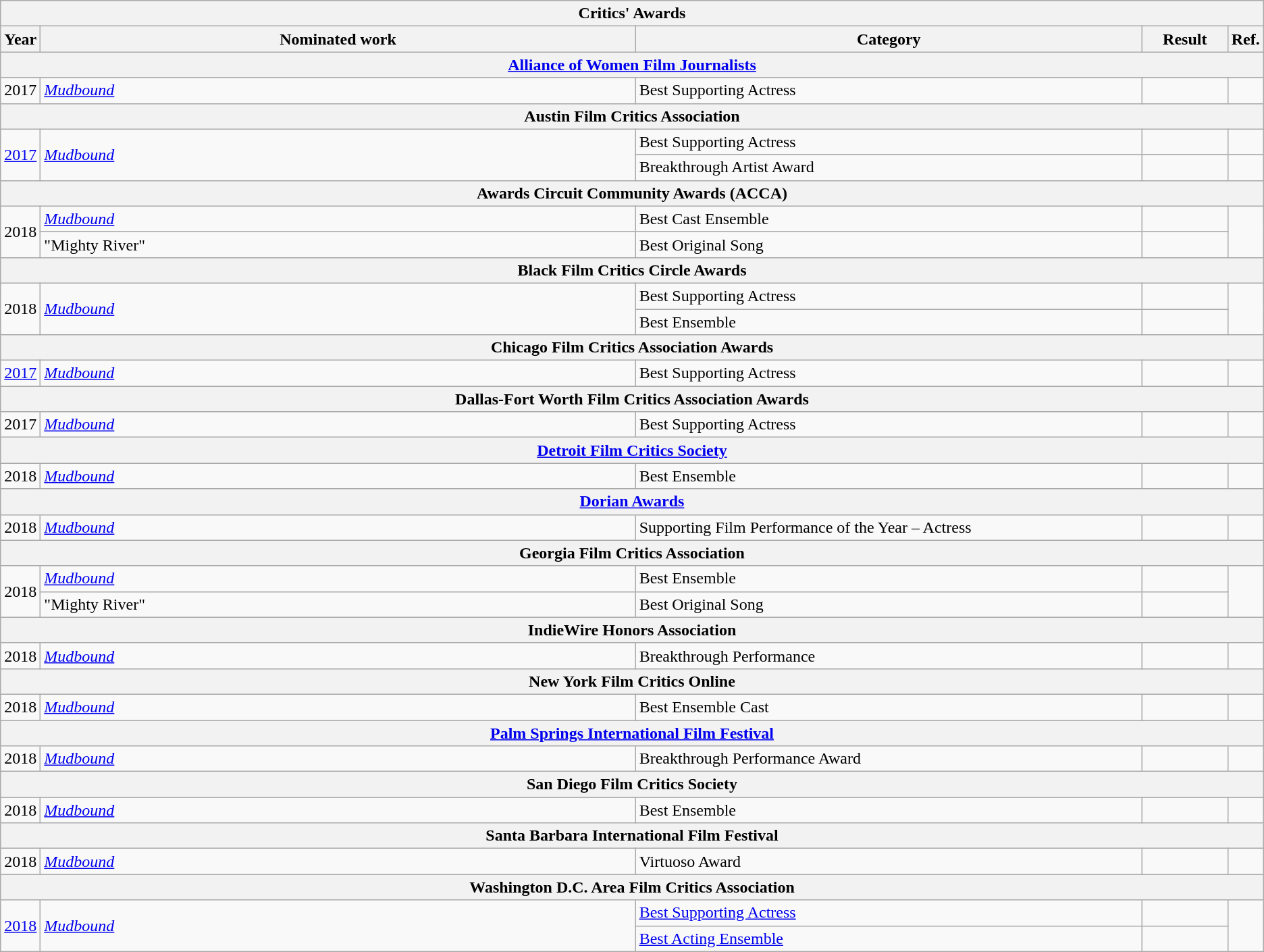<table class="wikitable">
<tr>
<th colspan="5" align="center">Critics' Awards</th>
</tr>
<tr>
<th scope="col" style="width:1em;">Year</th>
<th scope="col" style="width:39em;">Nominated work</th>
<th scope="col" style="width:33em;">Category</th>
<th scope="col" style="width:5em;">Result</th>
<th scope="col" style="width:1em;">Ref.</th>
</tr>
<tr>
<th colspan="5" align="center"><a href='#'>Alliance of Women Film Journalists</a></th>
</tr>
<tr>
<td>2017</td>
<td><a href='#'><em>Mudbound</em></a></td>
<td>Best Supporting Actress</td>
<td></td>
<td style="text-align:center;"></td>
</tr>
<tr>
<th colspan="5" align="center">Austin Film Critics Association</th>
</tr>
<tr>
<td rowspan="2"><a href='#'>2017</a></td>
<td rowspan="2"><a href='#'><em>Mudbound</em></a></td>
<td>Best Supporting Actress</td>
<td></td>
<td style="text-align:center;"></td>
</tr>
<tr>
<td>Breakthrough Artist Award</td>
<td></td>
</tr>
<tr>
<th colspan="5" align="center">Awards Circuit Community Awards (ACCA)</th>
</tr>
<tr>
<td rowspan="2">2018</td>
<td><a href='#'><em>Mudbound</em></a></td>
<td>Best Cast Ensemble</td>
<td></td>
<td rowspan="2" style="text-align:center;"></td>
</tr>
<tr>
<td>"Mighty River"</td>
<td>Best Original Song</td>
<td></td>
</tr>
<tr>
<th colspan="5" align="center">Black Film Critics Circle Awards</th>
</tr>
<tr>
<td rowspan="2">2018</td>
<td rowspan="2"><a href='#'><em>Mudbound</em></a></td>
<td>Best Supporting Actress</td>
<td></td>
<td rowspan="2" style="text-align:center;"></td>
</tr>
<tr>
<td>Best Ensemble</td>
<td></td>
</tr>
<tr>
<th colspan="5" align="center">Chicago Film Critics Association Awards</th>
</tr>
<tr>
<td><a href='#'>2017</a></td>
<td><a href='#'><em>Mudbound</em></a></td>
<td>Best Supporting Actress</td>
<td></td>
<td style="text-align:center;"></td>
</tr>
<tr>
<th colspan="5" align="center">Dallas-Fort Worth Film Critics Association Awards</th>
</tr>
<tr>
<td>2017</td>
<td><a href='#'><em>Mudbound</em></a></td>
<td>Best Supporting Actress</td>
<td></td>
<td style="text-align:center;"></td>
</tr>
<tr>
<th colspan="5" align="center"><a href='#'>Detroit Film Critics Society</a></th>
</tr>
<tr>
<td>2018</td>
<td><a href='#'><em>Mudbound</em></a></td>
<td>Best Ensemble</td>
<td></td>
<td style="text-align:center;"></td>
</tr>
<tr>
<th colspan="5" align="center"><a href='#'>Dorian Awards</a></th>
</tr>
<tr>
<td>2018</td>
<td><a href='#'><em>Mudbound</em></a></td>
<td>Supporting Film Performance of the Year – Actress</td>
<td></td>
<td style="text-align:center;"></td>
</tr>
<tr>
<th colspan="5" align="center">Georgia Film Critics Association</th>
</tr>
<tr>
<td rowspan="2">2018</td>
<td><a href='#'><em>Mudbound</em></a></td>
<td>Best Ensemble</td>
<td></td>
<td rowspan="2" style="text-align:center;"></td>
</tr>
<tr>
<td>"Mighty River"</td>
<td>Best Original Song</td>
<td></td>
</tr>
<tr>
<th colspan="5" align="center">IndieWire Honors Association</th>
</tr>
<tr>
<td>2018</td>
<td><a href='#'><em>Mudbound</em></a></td>
<td>Breakthrough Performance</td>
<td></td>
<td style="text-align:center;"></td>
</tr>
<tr>
<th colspan="5" align="center">New York Film Critics Online</th>
</tr>
<tr>
<td>2018</td>
<td><a href='#'><em>Mudbound</em></a></td>
<td>Best Ensemble Cast</td>
<td></td>
<td style="text-align:center;"></td>
</tr>
<tr>
<th colspan="5" align="center"><a href='#'>Palm Springs International Film Festival</a></th>
</tr>
<tr>
<td>2018</td>
<td><a href='#'><em>Mudbound</em></a></td>
<td>Breakthrough Performance Award</td>
<td></td>
<td style="text-align:center;"></td>
</tr>
<tr>
<th colspan="5" align="center">San Diego Film Critics Society</th>
</tr>
<tr>
<td>2018</td>
<td><a href='#'><em>Mudbound</em></a></td>
<td>Best Ensemble</td>
<td></td>
<td style="text-align:center;"></td>
</tr>
<tr>
<th colspan="5" align="center">Santa Barbara International Film Festival</th>
</tr>
<tr>
<td>2018</td>
<td><a href='#'><em>Mudbound</em></a></td>
<td>Virtuoso Award</td>
<td></td>
<td style="text-align:center;"></td>
</tr>
<tr>
<th colspan="5" align="center">Washington D.C. Area Film Critics Association</th>
</tr>
<tr>
<td rowspan="2"><a href='#'>2018</a></td>
<td rowspan="2"><a href='#'><em>Mudbound</em></a></td>
<td><a href='#'>Best Supporting Actress</a></td>
<td></td>
<td rowspan="2" style="text-align:center;"></td>
</tr>
<tr>
<td><a href='#'>Best Acting Ensemble</a></td>
<td></td>
</tr>
</table>
